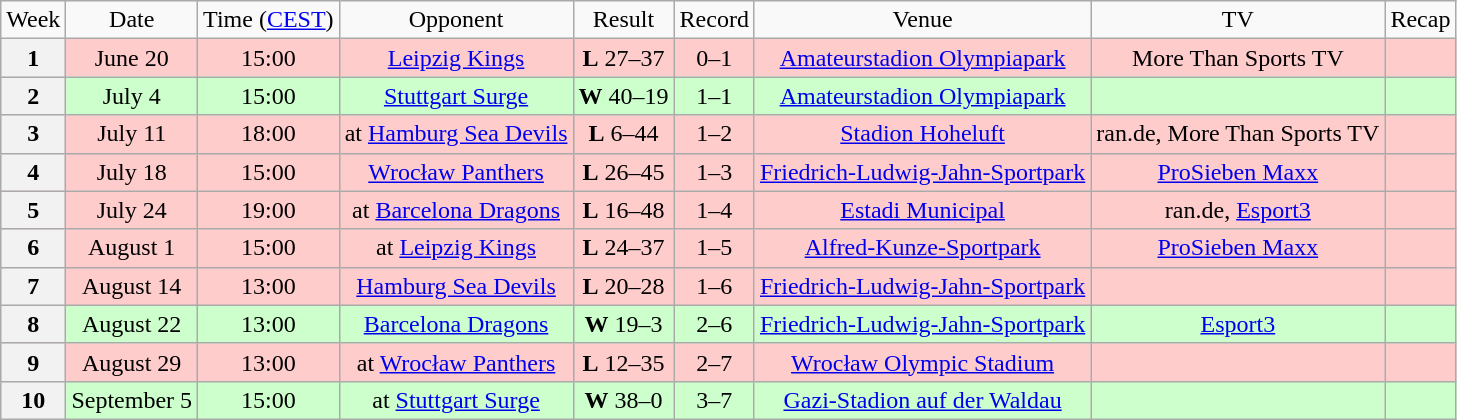<table class="wikitable" style="text-align:center">
<tr>
<td>Week</td>
<td>Date</td>
<td>Time (<a href='#'>CEST</a>)</td>
<td>Opponent</td>
<td>Result</td>
<td>Record</td>
<td>Venue</td>
<td>TV</td>
<td>Recap</td>
</tr>
<tr style="background:#fcc">
<th>1</th>
<td>June 20</td>
<td>15:00</td>
<td><a href='#'>Leipzig Kings</a></td>
<td><strong>L</strong> 27–37</td>
<td>0–1</td>
<td><a href='#'>Amateurstadion Olympiapark</a></td>
<td>More Than Sports TV</td>
<td></td>
</tr>
<tr style="background:#cfc">
<th>2</th>
<td>July 4</td>
<td>15:00</td>
<td><a href='#'>Stuttgart Surge</a></td>
<td><strong>W</strong> 40–19</td>
<td>1–1</td>
<td><a href='#'>Amateurstadion Olympiapark</a></td>
<td></td>
<td></td>
</tr>
<tr style="background:#fcc">
<th>3</th>
<td>July 11</td>
<td>18:00</td>
<td>at <a href='#'>Hamburg Sea Devils</a></td>
<td><strong>L</strong> 6–44</td>
<td>1–2</td>
<td><a href='#'>Stadion Hoheluft</a></td>
<td>ran.de, More Than Sports TV</td>
<td></td>
</tr>
<tr style="background:#fcc">
<th>4</th>
<td>July 18</td>
<td>15:00</td>
<td><a href='#'>Wrocław Panthers</a></td>
<td><strong>L</strong> 26–45</td>
<td>1–3</td>
<td><a href='#'>Friedrich-Ludwig-Jahn-Sportpark</a></td>
<td><a href='#'>ProSieben Maxx</a></td>
<td></td>
</tr>
<tr style="background:#fcc">
<th>5</th>
<td>July 24</td>
<td>19:00</td>
<td>at <a href='#'>Barcelona Dragons</a></td>
<td><strong>L</strong> 16–48</td>
<td>1–4</td>
<td><a href='#'>Estadi Municipal</a></td>
<td>ran.de, <a href='#'>Esport3</a></td>
<td></td>
</tr>
<tr style="background:#fcc">
<th>6</th>
<td>August 1</td>
<td>15:00</td>
<td>at <a href='#'>Leipzig Kings</a></td>
<td><strong>L</strong> 24–37</td>
<td>1–5</td>
<td><a href='#'>Alfred-Kunze-Sportpark</a></td>
<td><a href='#'>ProSieben Maxx</a></td>
<td></td>
</tr>
<tr style="background:#fcc">
<th>7</th>
<td>August 14</td>
<td>13:00</td>
<td><a href='#'>Hamburg Sea Devils</a></td>
<td><strong>L</strong> 20–28</td>
<td>1–6</td>
<td><a href='#'>Friedrich-Ludwig-Jahn-Sportpark</a></td>
<td></td>
<td></td>
</tr>
<tr style="background:#cfc">
<th>8</th>
<td>August 22</td>
<td>13:00</td>
<td><a href='#'>Barcelona Dragons</a></td>
<td><strong>W</strong> 19–3</td>
<td>2–6</td>
<td><a href='#'>Friedrich-Ludwig-Jahn-Sportpark</a></td>
<td><a href='#'>Esport3</a></td>
<td></td>
</tr>
<tr style="background:#fcc">
<th>9</th>
<td>August 29</td>
<td>13:00</td>
<td>at <a href='#'>Wrocław Panthers</a></td>
<td><strong>L</strong> 12–35</td>
<td>2–7</td>
<td><a href='#'>Wrocław Olympic Stadium</a></td>
<td></td>
<td></td>
</tr>
<tr style="background:#cfc">
<th>10</th>
<td>September 5</td>
<td>15:00</td>
<td>at <a href='#'>Stuttgart Surge</a></td>
<td><strong>W</strong> 38–0</td>
<td>3–7</td>
<td><a href='#'>Gazi-Stadion auf der Waldau</a></td>
<td></td>
<td></td>
</tr>
</table>
